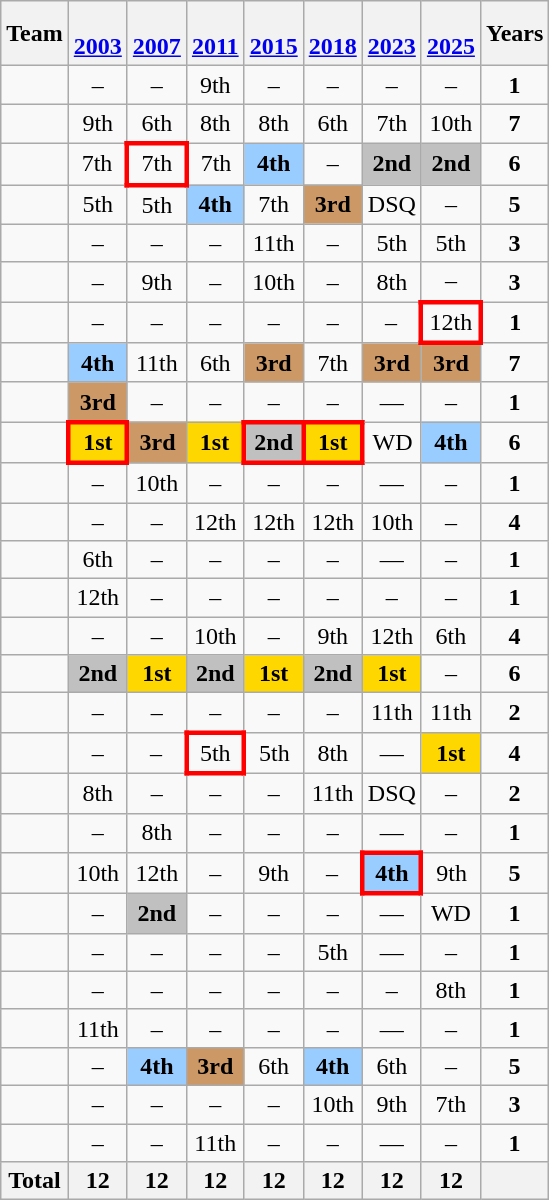<table class="wikitable" style="text-align: center">
<tr>
<th>Team</th>
<th><br><a href='#'>2003</a></th>
<th><br><a href='#'>2007</a></th>
<th><br><a href='#'>2011</a></th>
<th><br><a href='#'>2015</a></th>
<th><br><a href='#'>2018</a></th>
<th><br><a href='#'>2023</a></th>
<th><br><a href='#'>2025</a></th>
<th>Years</th>
</tr>
<tr>
<td align=left></td>
<td>–</td>
<td>–</td>
<td>9th</td>
<td>–</td>
<td>–</td>
<td>–</td>
<td>–</td>
<td><strong>1</strong></td>
</tr>
<tr>
<td align=left></td>
<td>9th</td>
<td>6th</td>
<td>8th</td>
<td>8th</td>
<td>6th</td>
<td>7th</td>
<td>10th</td>
<td><strong>7</strong></td>
</tr>
<tr>
<td align=left></td>
<td>7th</td>
<td style="border:3px solid red">7th</td>
<td>7th</td>
<td bgcolor=9acdff><strong>4th</strong></td>
<td>–</td>
<td bgcolor=silver><strong>2nd</strong></td>
<td bgcolor=silver><strong>2nd</strong></td>
<td><strong>6</strong></td>
</tr>
<tr>
<td align=left></td>
<td>5th</td>
<td>5th</td>
<td bgcolor=9acdff><strong>4th</strong></td>
<td>7th</td>
<td bgcolor=cc9966><strong>3rd</strong></td>
<td>DSQ</td>
<td>–</td>
<td><strong>5</strong></td>
</tr>
<tr>
<td align=left></td>
<td>–</td>
<td>–</td>
<td>–</td>
<td>11th</td>
<td>–</td>
<td>5th</td>
<td>5th</td>
<td><strong>3</strong></td>
</tr>
<tr>
<td align=left></td>
<td>–</td>
<td>9th</td>
<td>–</td>
<td>10th</td>
<td>–</td>
<td>8th</td>
<td>–</td>
<td><strong>3</strong></td>
</tr>
<tr>
<td align=left></td>
<td>–</td>
<td>–</td>
<td>–</td>
<td>–</td>
<td>–</td>
<td>–</td>
<td style="border:3px solid red">12th</td>
<td><strong>1</strong></td>
</tr>
<tr>
<td align=left></td>
<td bgcolor=9acdff><strong>4th</strong></td>
<td>11th</td>
<td>6th</td>
<td bgcolor=cc9966><strong>3rd</strong></td>
<td>7th</td>
<td bgcolor=cc9966><strong>3rd</strong></td>
<td bgcolor=cc9966><strong>3rd</strong></td>
<td><strong>7</strong></td>
</tr>
<tr>
<td align=left></td>
<td bgcolor=cc9966><strong>3rd</strong></td>
<td>–</td>
<td>–</td>
<td>–</td>
<td>–</td>
<td>—</td>
<td>–</td>
<td><strong>1</strong></td>
</tr>
<tr>
<td align=left></td>
<td bgcolor=gold style="border:3px solid red"><strong>1st</strong></td>
<td bgcolor=cc9966><strong>3rd</strong></td>
<td bgcolor=gold><strong>1st</strong></td>
<td bgcolor=silver style="border:3px solid red"><strong>2nd</strong></td>
<td bgcolor=gold style="border:3px solid red"><strong>1st</strong></td>
<td>WD</td>
<td bgcolor=9acdff><strong>4th</strong></td>
<td><strong>6</strong></td>
</tr>
<tr>
<td align=left></td>
<td>–</td>
<td>10th</td>
<td>–</td>
<td>–</td>
<td>–</td>
<td>—</td>
<td>–</td>
<td><strong>1</strong></td>
</tr>
<tr>
<td align=left></td>
<td>–</td>
<td>–</td>
<td>12th</td>
<td>12th</td>
<td>12th</td>
<td>10th</td>
<td>–</td>
<td><strong>4</strong></td>
</tr>
<tr>
<td align=left></td>
<td>6th</td>
<td>–</td>
<td>–</td>
<td>–</td>
<td>–</td>
<td>—</td>
<td>–</td>
<td><strong>1</strong></td>
</tr>
<tr>
<td align=left></td>
<td>12th</td>
<td>–</td>
<td>–</td>
<td>–</td>
<td>–</td>
<td>–</td>
<td>–</td>
<td><strong>1</strong></td>
</tr>
<tr>
<td align=left></td>
<td>–</td>
<td>–</td>
<td>10th</td>
<td>–</td>
<td>9th</td>
<td>12th</td>
<td>6th</td>
<td><strong>4</strong></td>
</tr>
<tr>
<td align=left></td>
<td bgcolor=silver><strong>2nd</strong></td>
<td bgcolor=gold><strong>1st</strong></td>
<td bgcolor=silver><strong>2nd</strong></td>
<td bgcolor=gold><strong>1st</strong></td>
<td bgcolor=silver><strong>2nd</strong></td>
<td bgcolor=gold><strong>1st</strong></td>
<td>–</td>
<td><strong>6</strong></td>
</tr>
<tr>
<td align=left></td>
<td>–</td>
<td>–</td>
<td>–</td>
<td>–</td>
<td>–</td>
<td>11th</td>
<td>11th</td>
<td><strong>2</strong></td>
</tr>
<tr>
<td align=left></td>
<td>–</td>
<td>–</td>
<td style="border:3px solid red">5th</td>
<td>5th</td>
<td>8th</td>
<td>—</td>
<td bgcolor=gold><strong>1st</strong></td>
<td><strong>4</strong></td>
</tr>
<tr>
<td align=left></td>
<td>8th</td>
<td>–</td>
<td>–</td>
<td>–</td>
<td>11th</td>
<td>DSQ</td>
<td>–</td>
<td><strong>2</strong></td>
</tr>
<tr>
<td align=left></td>
<td>–</td>
<td>8th</td>
<td>–</td>
<td>–</td>
<td>–</td>
<td>—</td>
<td>–</td>
<td><strong>1</strong></td>
</tr>
<tr>
<td align=left></td>
<td>10th</td>
<td>12th</td>
<td>–</td>
<td>9th</td>
<td>–</td>
<td style="border:3px solid red" bgcolor=9acdff><strong>4th</strong></td>
<td>9th</td>
<td><strong>5</strong></td>
</tr>
<tr>
<td align=left></td>
<td>–</td>
<td bgcolor=silver><strong>2nd</strong></td>
<td>–</td>
<td>–</td>
<td>–</td>
<td>—</td>
<td>WD</td>
<td><strong>1</strong></td>
</tr>
<tr>
<td align=left></td>
<td>–</td>
<td>–</td>
<td>–</td>
<td>–</td>
<td>5th</td>
<td>—</td>
<td>–</td>
<td><strong>1</strong></td>
</tr>
<tr>
<td align=left></td>
<td>–</td>
<td>–</td>
<td>–</td>
<td>–</td>
<td>–</td>
<td>–</td>
<td>8th</td>
<td><strong>1</strong></td>
</tr>
<tr>
<td align=left></td>
<td>11th</td>
<td>–</td>
<td>–</td>
<td>–</td>
<td>–</td>
<td>—</td>
<td>–</td>
<td><strong>1</strong></td>
</tr>
<tr>
<td align=left></td>
<td>–</td>
<td bgcolor=9acdff><strong>4th</strong></td>
<td bgcolor=cc9966><strong>3rd</strong></td>
<td>6th</td>
<td bgcolor=9acdff><strong>4th</strong></td>
<td>6th</td>
<td>–</td>
<td><strong>5</strong></td>
</tr>
<tr>
<td align=left></td>
<td>–</td>
<td>–</td>
<td>–</td>
<td>–</td>
<td>10th</td>
<td>9th</td>
<td>7th</td>
<td><strong>3</strong></td>
</tr>
<tr>
<td align=left></td>
<td>–</td>
<td>–</td>
<td>11th</td>
<td>–</td>
<td>–</td>
<td>—</td>
<td>–</td>
<td><strong>1</strong></td>
</tr>
<tr>
<th>Total</th>
<th>12</th>
<th>12</th>
<th>12</th>
<th>12</th>
<th>12</th>
<th>12</th>
<th>12</th>
<th></th>
</tr>
</table>
